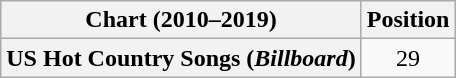<table class="wikitable plainrowheaders" style="text-align:center">
<tr>
<th scope="col">Chart (2010–2019)</th>
<th scope="col">Position</th>
</tr>
<tr>
<th scope="row">US Hot Country Songs (<em>Billboard</em>)</th>
<td>29</td>
</tr>
</table>
